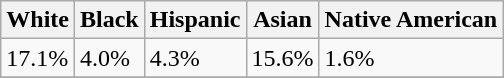<table class="wikitable">
<tr>
<th>White</th>
<th>Black</th>
<th>Hispanic</th>
<th>Asian</th>
<th>Native American</th>
</tr>
<tr>
<td>17.1%</td>
<td>4.0%</td>
<td>4.3%</td>
<td>15.6%</td>
<td>1.6%</td>
</tr>
<tr>
</tr>
</table>
